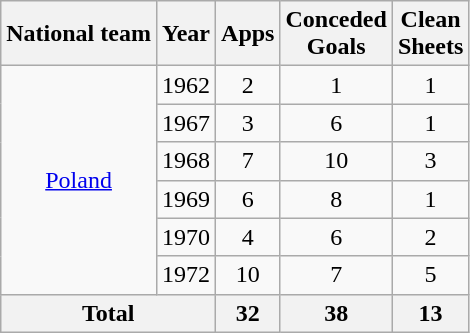<table class="wikitable" style="text-align:center">
<tr>
<th>National team</th>
<th>Year</th>
<th>Apps</th>
<th>Conceded<br>Goals</th>
<th>Clean<br>Sheets</th>
</tr>
<tr>
<td rowspan="6" style="vertical-align:center;"><a href='#'>Poland</a></td>
<td>1962</td>
<td>2</td>
<td>1</td>
<td>1</td>
</tr>
<tr>
<td>1967</td>
<td>3</td>
<td>6</td>
<td>1</td>
</tr>
<tr>
<td>1968</td>
<td>7</td>
<td>10</td>
<td>3</td>
</tr>
<tr>
<td>1969</td>
<td>6</td>
<td>8</td>
<td>1</td>
</tr>
<tr>
<td>1970</td>
<td>4</td>
<td>6</td>
<td>2</td>
</tr>
<tr>
<td>1972</td>
<td>10</td>
<td>7</td>
<td>5</td>
</tr>
<tr>
<th colspan="2">Total</th>
<th>32</th>
<th>38</th>
<th>13</th>
</tr>
</table>
